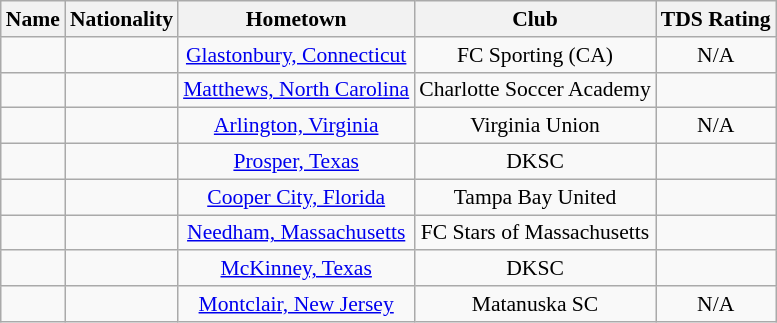<table class="wikitable" style="font-size:90%; text-align: center;" border="1">
<tr>
<th>Name</th>
<th>Nationality</th>
<th>Hometown</th>
<th>Club</th>
<th>TDS Rating</th>
</tr>
<tr>
<td></td>
<td></td>
<td><a href='#'>Glastonbury, Connecticut</a></td>
<td>FC Sporting (CA)</td>
<td>N/A</td>
</tr>
<tr>
<td></td>
<td></td>
<td><a href='#'>Matthews, North Carolina</a></td>
<td>Charlotte Soccer Academy</td>
<td></td>
</tr>
<tr>
<td></td>
<td></td>
<td><a href='#'>Arlington, Virginia</a></td>
<td>Virginia Union</td>
<td>N/A</td>
</tr>
<tr>
<td></td>
<td></td>
<td><a href='#'>Prosper, Texas</a></td>
<td>DKSC</td>
<td></td>
</tr>
<tr>
<td></td>
<td></td>
<td><a href='#'>Cooper City, Florida</a></td>
<td>Tampa Bay United</td>
<td></td>
</tr>
<tr>
<td></td>
<td></td>
<td><a href='#'>Needham, Massachusetts</a></td>
<td>FC Stars of Massachusetts</td>
<td></td>
</tr>
<tr>
<td></td>
<td></td>
<td><a href='#'>McKinney, Texas</a></td>
<td>DKSC</td>
<td></td>
</tr>
<tr>
<td></td>
<td></td>
<td><a href='#'>Montclair, New Jersey</a></td>
<td>Matanuska SC</td>
<td>N/A</td>
</tr>
</table>
